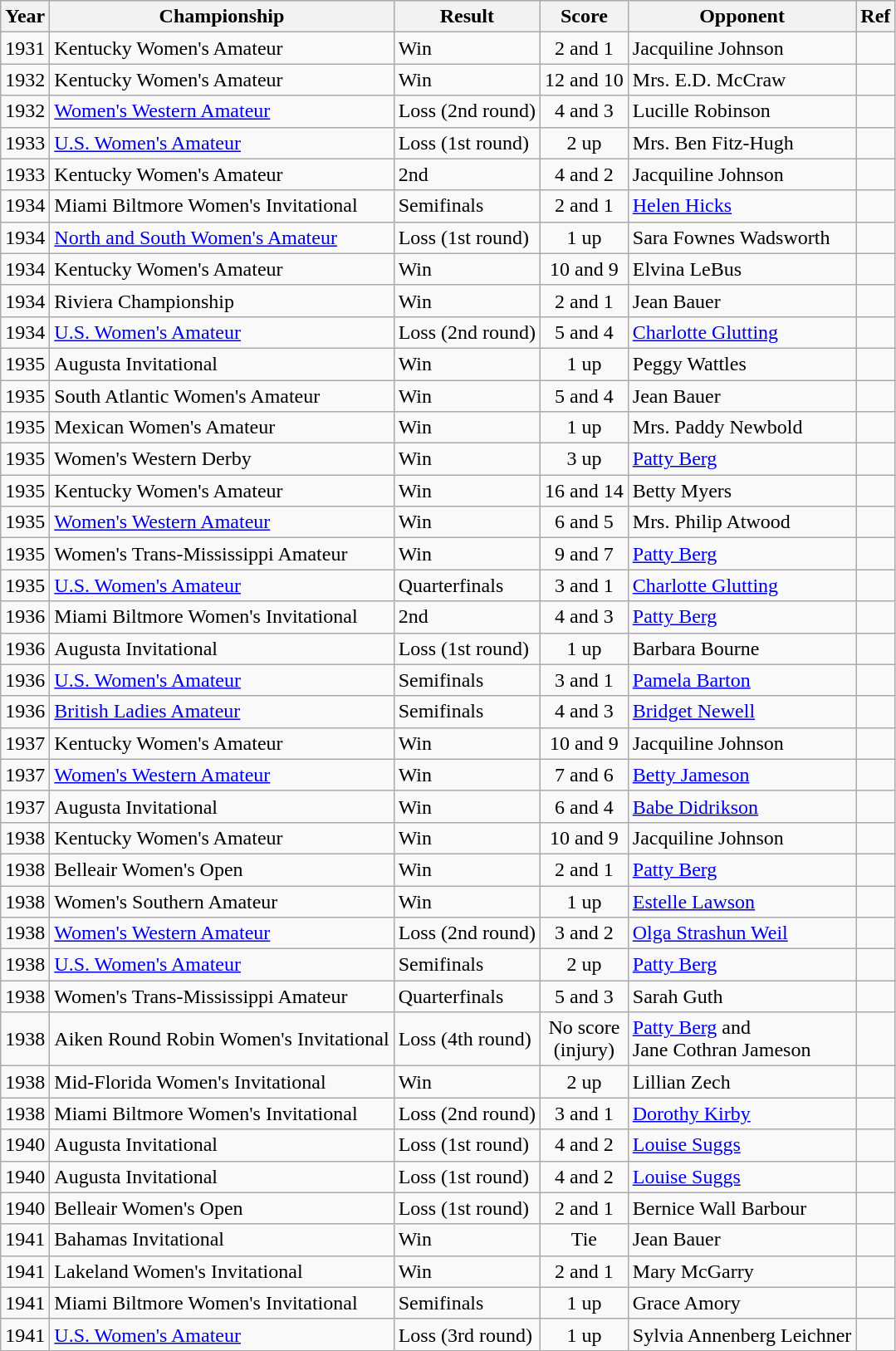<table class="wikitable sortable">
<tr>
<th scope=col>Year</th>
<th scope=col>Championship</th>
<th scope=col>Result</th>
<th scope=col>Score</th>
<th scope=col>Opponent</th>
<th scope=col>Ref</th>
</tr>
<tr>
<td>1931</td>
<td>Kentucky Women's Amateur</td>
<td>Win</td>
<td align=center>2 and 1</td>
<td> Jacquiline Johnson</td>
<td></td>
</tr>
<tr>
<td>1932</td>
<td>Kentucky Women's Amateur</td>
<td>Win</td>
<td align=center>12 and 10</td>
<td> Mrs. E.D. McCraw</td>
<td></td>
</tr>
<tr>
<td>1932</td>
<td><a href='#'>Women's Western Amateur</a></td>
<td>Loss (2nd round)</td>
<td align=center>4 and 3</td>
<td> Lucille Robinson</td>
<td></td>
</tr>
<tr>
<td>1933</td>
<td><a href='#'>U.S. Women's Amateur</a></td>
<td>Loss (1st round)</td>
<td align=center>2 up</td>
<td> Mrs. Ben Fitz-Hugh</td>
<td></td>
</tr>
<tr>
<td>1933</td>
<td>Kentucky Women's Amateur</td>
<td>2nd</td>
<td align=center>4 and 2</td>
<td> Jacquiline Johnson</td>
<td></td>
</tr>
<tr>
<td>1934</td>
<td>Miami Biltmore Women's Invitational</td>
<td>Semifinals</td>
<td align=center>2 and 1</td>
<td> <a href='#'>Helen Hicks</a></td>
<td></td>
</tr>
<tr>
<td>1934</td>
<td><a href='#'>North and South Women's Amateur</a></td>
<td>Loss (1st round)</td>
<td align=center>1 up</td>
<td> Sara Fownes Wadsworth</td>
<td></td>
</tr>
<tr>
<td>1934</td>
<td>Kentucky Women's Amateur</td>
<td>Win</td>
<td align=center>10 and 9</td>
<td> Elvina LeBus</td>
<td></td>
</tr>
<tr>
<td>1934</td>
<td>Riviera Championship</td>
<td>Win</td>
<td align=center>2 and 1</td>
<td> Jean Bauer</td>
<td></td>
</tr>
<tr>
<td>1934</td>
<td><a href='#'>U.S. Women's Amateur</a></td>
<td>Loss (2nd round)</td>
<td align=center>5 and 4</td>
<td> <a href='#'>Charlotte Glutting</a></td>
<td></td>
</tr>
<tr>
<td>1935</td>
<td>Augusta Invitational</td>
<td>Win</td>
<td align=center>1 up</td>
<td> Peggy Wattles</td>
<td></td>
</tr>
<tr>
<td>1935</td>
<td>South Atlantic Women's Amateur</td>
<td>Win</td>
<td align=center>5 and 4</td>
<td> Jean Bauer</td>
<td></td>
</tr>
<tr>
<td>1935</td>
<td>Mexican Women's Amateur</td>
<td>Win</td>
<td align=center>1 up</td>
<td> Mrs. Paddy Newbold</td>
<td></td>
</tr>
<tr>
<td>1935</td>
<td>Women's Western Derby</td>
<td>Win</td>
<td align=center>3 up</td>
<td> <a href='#'>Patty Berg</a></td>
<td></td>
</tr>
<tr>
<td>1935</td>
<td>Kentucky Women's Amateur</td>
<td>Win</td>
<td align=center>16 and 14</td>
<td> Betty Myers</td>
<td></td>
</tr>
<tr>
<td>1935</td>
<td><a href='#'>Women's Western Amateur</a></td>
<td>Win</td>
<td align=center>6 and 5</td>
<td> Mrs. Philip Atwood</td>
<td></td>
</tr>
<tr>
<td>1935</td>
<td>Women's Trans-Mississippi Amateur</td>
<td>Win</td>
<td align=center>9 and 7</td>
<td> <a href='#'>Patty Berg</a></td>
<td></td>
</tr>
<tr>
<td>1935</td>
<td><a href='#'>U.S. Women's Amateur</a></td>
<td>Quarterfinals</td>
<td align=center>3 and 1</td>
<td> <a href='#'>Charlotte Glutting</a></td>
<td></td>
</tr>
<tr>
<td>1936</td>
<td>Miami Biltmore Women's Invitational</td>
<td>2nd</td>
<td align=center>4 and 3</td>
<td> <a href='#'>Patty Berg</a></td>
<td></td>
</tr>
<tr>
<td>1936</td>
<td>Augusta Invitational</td>
<td>Loss (1st round)</td>
<td align=center>1 up</td>
<td> Barbara Bourne</td>
<td></td>
</tr>
<tr>
<td>1936</td>
<td><a href='#'>U.S. Women's Amateur</a></td>
<td>Semifinals</td>
<td align=center>3 and 1</td>
<td> <a href='#'>Pamela Barton</a></td>
<td></td>
</tr>
<tr>
<td>1936</td>
<td><a href='#'>British Ladies Amateur</a></td>
<td>Semifinals</td>
<td align=center>4 and 3</td>
<td> <a href='#'>Bridget Newell</a></td>
<td></td>
</tr>
<tr>
<td>1937</td>
<td>Kentucky Women's Amateur</td>
<td>Win</td>
<td align=center>10 and 9</td>
<td> Jacquiline Johnson</td>
<td></td>
</tr>
<tr>
<td>1937</td>
<td><a href='#'>Women's Western Amateur</a></td>
<td>Win</td>
<td align=center>7 and 6</td>
<td> <a href='#'>Betty Jameson</a></td>
<td></td>
</tr>
<tr>
<td>1937</td>
<td>Augusta Invitational</td>
<td>Win</td>
<td align=center>6 and 4</td>
<td> <a href='#'>Babe Didrikson</a></td>
<td></td>
</tr>
<tr>
<td>1938</td>
<td>Kentucky Women's Amateur</td>
<td>Win</td>
<td align=center>10 and 9</td>
<td> Jacquiline Johnson</td>
<td></td>
</tr>
<tr>
<td>1938</td>
<td>Belleair Women's Open</td>
<td>Win</td>
<td align=center>2 and 1</td>
<td> <a href='#'>Patty Berg</a></td>
<td></td>
</tr>
<tr>
<td>1938</td>
<td>Women's Southern Amateur</td>
<td>Win</td>
<td align=center>1 up</td>
<td> <a href='#'>Estelle Lawson</a></td>
<td></td>
</tr>
<tr>
<td>1938</td>
<td><a href='#'>Women's Western Amateur</a></td>
<td>Loss (2nd round)</td>
<td align=center>3 and 2</td>
<td> <a href='#'>Olga Strashun Weil</a></td>
<td></td>
</tr>
<tr>
<td>1938</td>
<td><a href='#'>U.S. Women's Amateur</a></td>
<td>Semifinals</td>
<td align=center>2 up</td>
<td> <a href='#'>Patty Berg</a></td>
<td></td>
</tr>
<tr>
<td>1938</td>
<td>Women's Trans-Mississippi Amateur</td>
<td>Quarterfinals</td>
<td align=center>5 and 3</td>
<td> Sarah Guth</td>
<td></td>
</tr>
<tr>
<td>1938</td>
<td>Aiken Round Robin Women's Invitational</td>
<td>Loss (4th round)</td>
<td align=center>No score<br>(injury)</td>
<td> <a href='#'>Patty Berg</a> and<br> Jane Cothran Jameson</td>
<td></td>
</tr>
<tr>
<td>1938</td>
<td>Mid-Florida Women's Invitational</td>
<td>Win</td>
<td align=center>2 up</td>
<td> Lillian Zech</td>
<td></td>
</tr>
<tr>
<td>1938</td>
<td>Miami Biltmore Women's Invitational</td>
<td>Loss (2nd round)</td>
<td align=center>3 and 1</td>
<td> <a href='#'>Dorothy Kirby</a></td>
<td></td>
</tr>
<tr>
<td>1940</td>
<td>Augusta Invitational</td>
<td>Loss (1st round)</td>
<td align=center>4 and 2</td>
<td> <a href='#'>Louise Suggs</a></td>
<td></td>
</tr>
<tr>
<td>1940</td>
<td>Augusta Invitational</td>
<td>Loss (1st round)</td>
<td align=center>4 and 2</td>
<td> <a href='#'>Louise Suggs</a></td>
<td></td>
</tr>
<tr>
<td>1940</td>
<td>Belleair Women's Open</td>
<td>Loss (1st round)</td>
<td align=center>2 and 1</td>
<td> Bernice Wall Barbour</td>
<td></td>
</tr>
<tr>
<td>1941</td>
<td>Bahamas Invitational</td>
<td>Win</td>
<td align=center>Tie</td>
<td> Jean Bauer</td>
<td></td>
</tr>
<tr>
<td>1941</td>
<td>Lakeland Women's Invitational</td>
<td>Win</td>
<td align=center>2 and 1</td>
<td> Mary McGarry</td>
<td></td>
</tr>
<tr>
<td>1941</td>
<td>Miami Biltmore Women's Invitational</td>
<td>Semifinals</td>
<td align=center>1 up</td>
<td> Grace Amory</td>
<td></td>
</tr>
<tr>
<td>1941</td>
<td><a href='#'>U.S. Women's Amateur</a></td>
<td>Loss (3rd round)</td>
<td align=center>1 up</td>
<td> Sylvia Annenberg Leichner</td>
<td></td>
</tr>
</table>
